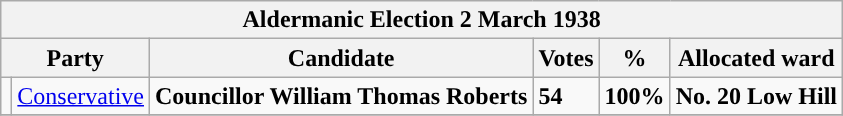<table class="wikitable">
<tr>
<th colspan="6"><strong>Aldermanic Election 2 March 1938</strong></th>
</tr>
<tr>
<th colspan="2">Party</th>
<th>Candidate</th>
<th>Votes</th>
<th>%</th>
<th>Allocated ward</th>
</tr>
<tr>
<td style="background-color:"></td>
<td><a href='#'>Conservative</a></td>
<td><strong>Councillor William Thomas Roberts</strong></td>
<td><strong>54</strong></td>
<td><strong>100%</strong></td>
<td><strong>No. 20 Low Hill</strong></td>
</tr>
<tr>
</tr>
</table>
